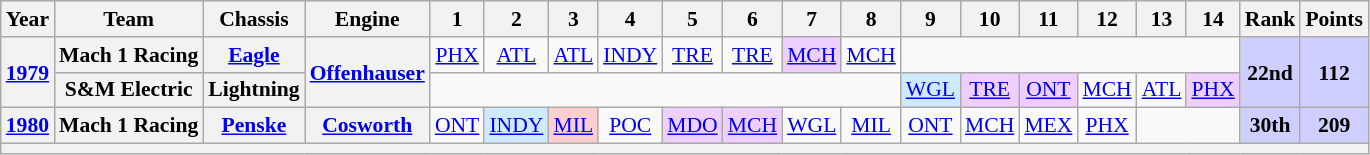<table class="wikitable" style="text-align:center; font-size:90%">
<tr>
<th>Year</th>
<th>Team</th>
<th>Chassis</th>
<th>Engine</th>
<th>1</th>
<th>2</th>
<th>3</th>
<th>4</th>
<th>5</th>
<th>6</th>
<th>7</th>
<th>8</th>
<th>9</th>
<th>10</th>
<th>11</th>
<th>12</th>
<th>13</th>
<th>14</th>
<th>Rank</th>
<th>Points</th>
</tr>
<tr>
<th rowspan=2><a href='#'>1979</a></th>
<th>Mach 1 Racing</th>
<th><a href='#'>Eagle</a></th>
<th rowspan=2><a href='#'>Offenhauser</a></th>
<td><a href='#'>PHX</a></td>
<td><a href='#'>ATL</a></td>
<td><a href='#'>ATL</a></td>
<td><a href='#'>INDY</a></td>
<td><a href='#'>TRE</a></td>
<td><a href='#'>TRE</a></td>
<td style="background:#EFCFFF;"><a href='#'>MCH</a><br></td>
<td><a href='#'>MCH</a></td>
<td colspan=6></td>
<th style="background:#CFCFFF;" rowspan=2>22nd</th>
<th style="background:#CFCFFF;" rowspan=2>112</th>
</tr>
<tr>
<th>S&M Electric</th>
<th>Lightning</th>
<td colspan=8></td>
<td style="background:#CFEAFF;"><a href='#'>WGL</a><br></td>
<td style="background:#EFCFFF;"><a href='#'>TRE</a><br></td>
<td style="background:#EFCFFF;"><a href='#'>ONT</a><br></td>
<td><a href='#'>MCH</a></td>
<td><a href='#'>ATL</a></td>
<td style="background:#EFCFFF;"><a href='#'>PHX</a><br></td>
</tr>
<tr>
<th><a href='#'>1980</a></th>
<th>Mach 1 Racing</th>
<th><a href='#'>Penske</a></th>
<th><a href='#'>Cosworth</a></th>
<td><a href='#'>ONT</a></td>
<td style="background:#CFEAFF;"><a href='#'>INDY</a><br></td>
<td style="background:#FFCFCF;"><a href='#'>MIL</a><br></td>
<td><a href='#'>POC</a></td>
<td style="background:#EFCFFF;"><a href='#'>MDO</a><br></td>
<td style="background:#EFCFFF;"><a href='#'>MCH</a><br></td>
<td><a href='#'>WGL</a></td>
<td><a href='#'>MIL</a></td>
<td><a href='#'>ONT</a></td>
<td><a href='#'>MCH</a></td>
<td><a href='#'>MEX</a></td>
<td><a href='#'>PHX</a></td>
<td colspan=2></td>
<th style="background:#CFCFFF;">30th</th>
<th style="background:#CFCFFF;">209</th>
</tr>
<tr>
<th colspan="20"></th>
</tr>
</table>
